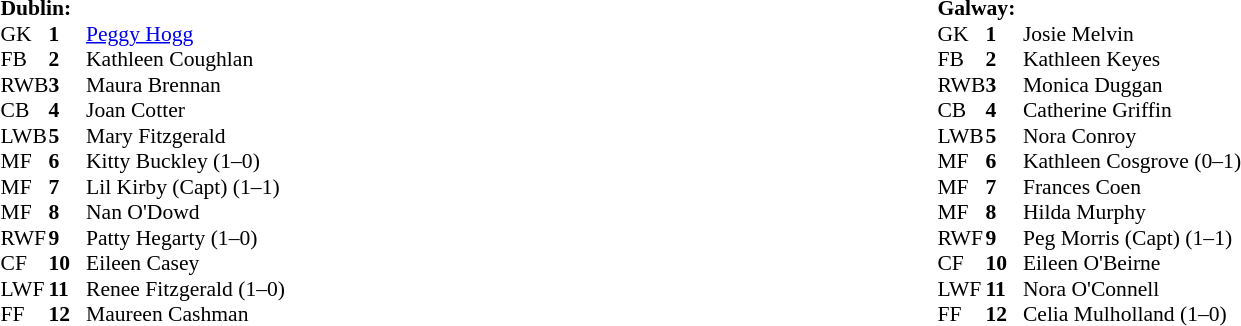<table width="100%">
<tr>
<td valign="top" width="50%"><br><table style="font-size: 90%" cellspacing="0" cellpadding="0" align=center>
<tr>
<td colspan="4"><strong>Dublin:</strong></td>
</tr>
<tr>
<th width="25"></th>
<th width="25"></th>
</tr>
<tr>
<td>GK</td>
<td><strong>1</strong></td>
<td><a href='#'>Peggy Hogg</a></td>
</tr>
<tr>
<td>FB</td>
<td><strong>2</strong></td>
<td>Kathleen Coughlan</td>
</tr>
<tr>
<td>RWB</td>
<td><strong>3</strong></td>
<td>Maura Brennan</td>
</tr>
<tr>
<td>CB</td>
<td><strong>4</strong></td>
<td>Joan Cotter</td>
</tr>
<tr>
<td>LWB</td>
<td><strong>5</strong></td>
<td>Mary Fitzgerald</td>
</tr>
<tr>
<td>MF</td>
<td><strong>6</strong></td>
<td>Kitty Buckley (1–0)</td>
</tr>
<tr>
<td>MF</td>
<td><strong>7</strong></td>
<td>Lil Kirby (Capt) (1–1)</td>
</tr>
<tr>
<td>MF</td>
<td><strong>8</strong></td>
<td>Nan O'Dowd</td>
</tr>
<tr>
<td>RWF</td>
<td><strong>9</strong></td>
<td>Patty Hegarty (1–0)</td>
</tr>
<tr>
<td>CF</td>
<td><strong>10</strong></td>
<td>Eileen Casey</td>
</tr>
<tr>
<td>LWF</td>
<td><strong>11</strong></td>
<td>Renee Fitzgerald (1–0)</td>
</tr>
<tr>
<td>FF</td>
<td><strong>12</strong></td>
<td>Maureen Cashman</td>
</tr>
<tr>
</tr>
</table>
</td>
<td valign="top" width="50%"><br><table style="font-size: 90%" cellspacing="0" cellpadding="0" align=center>
<tr>
<td colspan="4"><strong>Galway:</strong></td>
</tr>
<tr>
<th width="25"></th>
<th width="25"></th>
</tr>
<tr>
<td>GK</td>
<td><strong>1</strong></td>
<td>Josie Melvin</td>
</tr>
<tr>
<td>FB</td>
<td><strong>2</strong></td>
<td>Kathleen Keyes</td>
</tr>
<tr>
<td>RWB</td>
<td><strong>3</strong></td>
<td>Monica Duggan</td>
</tr>
<tr>
<td>CB</td>
<td><strong>4</strong></td>
<td>Catherine Griffin</td>
</tr>
<tr>
<td>LWB</td>
<td><strong>5</strong></td>
<td>Nora Conroy</td>
</tr>
<tr>
<td>MF</td>
<td><strong>6</strong></td>
<td>Kathleen Cosgrove (0–1)</td>
</tr>
<tr>
<td>MF</td>
<td><strong>7</strong></td>
<td>Frances Coen</td>
</tr>
<tr>
<td>MF</td>
<td><strong>8</strong></td>
<td>Hilda Murphy</td>
</tr>
<tr>
<td>RWF</td>
<td><strong>9</strong></td>
<td>Peg Morris (Capt) (1–1)</td>
</tr>
<tr>
<td>CF</td>
<td><strong>10</strong></td>
<td>Eileen O'Beirne</td>
</tr>
<tr>
<td>LWF</td>
<td><strong>11</strong></td>
<td>Nora O'Connell</td>
</tr>
<tr>
<td>FF</td>
<td><strong>12</strong></td>
<td>Celia Mulholland (1–0)</td>
</tr>
<tr>
</tr>
</table>
</td>
</tr>
</table>
